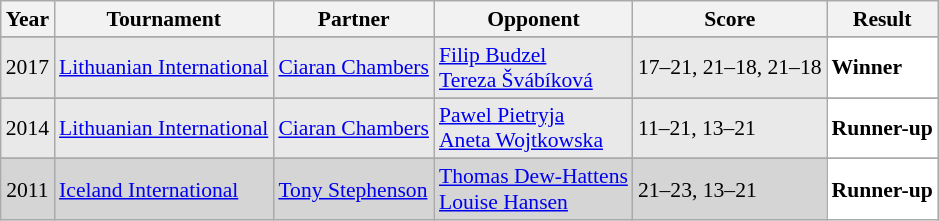<table class="sortable wikitable" style="font-size: 90%;">
<tr>
<th>Year</th>
<th>Tournament</th>
<th>Partner</th>
<th>Opponent</th>
<th>Score</th>
<th>Result</th>
</tr>
<tr>
</tr>
<tr style="background:#E9E9E9">
<td align="center">2017</td>
<td align="left"><a href='#'>Lithuanian International</a></td>
<td align="left"> <a href='#'>Ciaran Chambers</a></td>
<td align="left"> <a href='#'>Filip Budzel</a> <br>  <a href='#'>Tereza Švábíková</a></td>
<td align="left">17–21, 21–18, 21–18</td>
<td style="text-align:left; background:white"> <strong>Winner</strong></td>
</tr>
<tr>
</tr>
<tr style="background:#E9E9E9">
<td align="center">2014</td>
<td align="left"><a href='#'>Lithuanian International</a></td>
<td align="left"> <a href='#'>Ciaran Chambers</a></td>
<td align="left"> <a href='#'>Pawel Pietryja</a> <br>  <a href='#'>Aneta Wojtkowska</a></td>
<td align="left">11–21, 13–21</td>
<td style="text-align:left; background:white"> <strong>Runner-up</strong></td>
</tr>
<tr>
</tr>
<tr style="background:#D5D5D5">
<td align="center">2011</td>
<td align="left"><a href='#'>Iceland International</a></td>
<td align="left"> <a href='#'>Tony Stephenson</a></td>
<td align="left"> <a href='#'>Thomas Dew-Hattens</a> <br>  <a href='#'>Louise Hansen</a></td>
<td align="left">21–23, 13–21</td>
<td style="text-align:left; background:white"> <strong>Runner-up</strong></td>
</tr>
</table>
